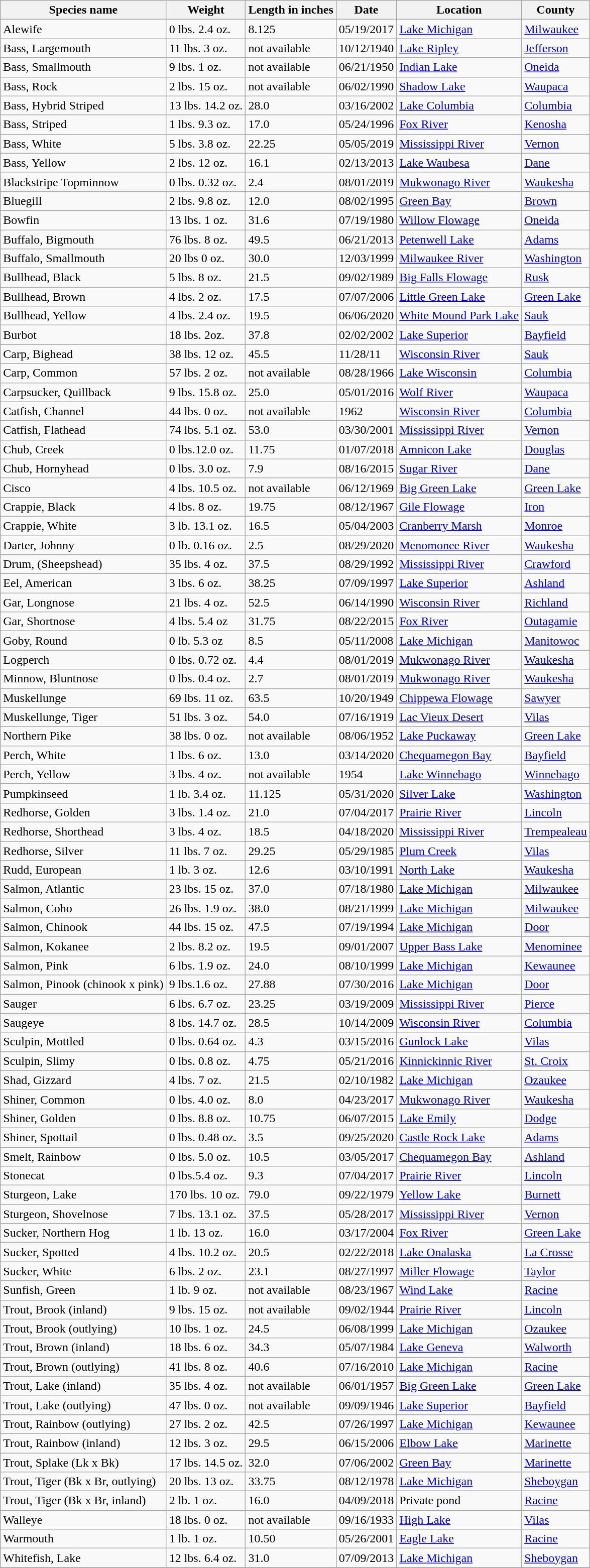<table class="wikitable sortable">
<tr>
<th>Species name</th>
<th>Weight</th>
<th>Length in inches</th>
<th>Date</th>
<th>Location</th>
<th>County</th>
</tr>
<tr>
<td>Alewife</td>
<td>0 lbs. 2.4 oz.</td>
<td>8.125</td>
<td>05/19/2017</td>
<td><a href='#'>Lake Michigan</a></td>
<td><a href='#'>Milwaukee</a></td>
</tr>
<tr>
<td>Bass, Largemouth</td>
<td>11 lbs. 3 oz.</td>
<td>not available</td>
<td>10/12/1940</td>
<td><a href='#'>Lake Ripley</a></td>
<td><a href='#'>Jefferson</a></td>
</tr>
<tr>
<td>Bass, Smallmouth</td>
<td>9 lbs. 1 oz.</td>
<td>not available</td>
<td>06/21/1950</td>
<td><a href='#'>Indian Lake</a></td>
<td><a href='#'>Oneida</a></td>
</tr>
<tr>
<td>Bass, Rock</td>
<td>2 lbs. 15 oz.</td>
<td>not available</td>
<td>06/02/1990</td>
<td><a href='#'>Shadow Lake</a></td>
<td><a href='#'>Waupaca</a></td>
</tr>
<tr>
<td>Bass, Hybrid Striped</td>
<td>13 lbs. 14.2 oz.</td>
<td>28.0</td>
<td>03/16/2002</td>
<td><a href='#'>Lake Columbia</a></td>
<td><a href='#'>Columbia</a></td>
</tr>
<tr>
<td>Bass, Striped</td>
<td>1 lbs. 9.3 oz.</td>
<td>17.0</td>
<td>05/24/1996</td>
<td><a href='#'>Fox River</a></td>
<td><a href='#'>Kenosha</a></td>
</tr>
<tr>
<td>Bass, White</td>
<td>5 lbs. 3.8 oz.</td>
<td>22.25</td>
<td>05/05/2019</td>
<td><a href='#'>Mississippi River</a></td>
<td><a href='#'>Vernon</a></td>
</tr>
<tr>
<td>Bass, Yellow</td>
<td>2 lbs. 12 oz.</td>
<td>16.1</td>
<td>02/13/2013</td>
<td><a href='#'>Lake Waubesa</a></td>
<td><a href='#'>Dane</a></td>
</tr>
<tr>
<td>Blackstripe Topminnow</td>
<td>0 lbs. 0.32 oz.</td>
<td>2.4</td>
<td>08/01/2019</td>
<td><a href='#'>Mukwonago River</a></td>
<td><a href='#'>Waukesha</a></td>
</tr>
<tr>
<td>Bluegill</td>
<td>2 lbs. 9.8 oz.</td>
<td>12.0</td>
<td>08/02/1995</td>
<td><a href='#'>Green Bay</a></td>
<td><a href='#'>Brown</a></td>
</tr>
<tr>
<td>Bowfin</td>
<td>13 lbs. 1 oz.</td>
<td>31.6</td>
<td>07/19/1980</td>
<td><a href='#'>Willow Flowage</a></td>
<td><a href='#'>Oneida</a></td>
</tr>
<tr>
<td>Buffalo, Bigmouth</td>
<td>76 lbs. 8 oz.</td>
<td>49.5</td>
<td>06/21/2013</td>
<td><a href='#'>Petenwell Lake</a></td>
<td><a href='#'>Adams</a></td>
</tr>
<tr>
<td>Buffalo, Smallmouth</td>
<td>20 lbs 0 oz.</td>
<td>30.0</td>
<td>12/03/1999</td>
<td><a href='#'>Milwaukee River</a></td>
<td><a href='#'>Washington</a></td>
</tr>
<tr>
<td>Bullhead, Black</td>
<td>5 lbs. 8 oz.</td>
<td>21.5</td>
<td>09/02/1989</td>
<td><a href='#'>Big Falls Flowage</a></td>
<td><a href='#'>Rusk</a></td>
</tr>
<tr>
<td>Bullhead, Brown</td>
<td>4 lbs. 2 oz.</td>
<td>17.5</td>
<td>07/07/2006</td>
<td><a href='#'>Little Green Lake</a></td>
<td><a href='#'>Green Lake</a></td>
</tr>
<tr>
<td>Bullhead, Yellow</td>
<td>4 lbs. 2.4 oz.</td>
<td>19.5</td>
<td>06/06/2020</td>
<td><a href='#'>White Mound Park Lake</a></td>
<td><a href='#'>Sauk</a></td>
</tr>
<tr>
<td>Burbot</td>
<td>18 lbs. 2oz.</td>
<td>37.8</td>
<td>02/02/2002</td>
<td><a href='#'>Lake Superior</a></td>
<td><a href='#'>Bayfield</a></td>
</tr>
<tr>
<td>Carp, Bighead</td>
<td>38 lbs. 12 oz.</td>
<td>45.5</td>
<td>11/28/11</td>
<td><a href='#'>Wisconsin River</a></td>
<td><a href='#'>Sauk</a></td>
</tr>
<tr>
<td>Carp, Common</td>
<td>57 lbs. 2 oz.</td>
<td>not available</td>
<td>08/28/1966</td>
<td><a href='#'>Lake Wisconsin</a></td>
<td><a href='#'>Columbia</a></td>
</tr>
<tr>
<td>Carpsucker, Quillback</td>
<td>9 lbs. 15.8 oz.</td>
<td>25.0</td>
<td>05/01/2016</td>
<td><a href='#'>Wolf River</a></td>
<td><a href='#'>Waupaca</a></td>
</tr>
<tr>
<td>Catfish, Channel</td>
<td>44 lbs. 0 oz.</td>
<td>not available</td>
<td>1962</td>
<td><a href='#'>Wisconsin River</a></td>
<td><a href='#'>Columbia</a></td>
</tr>
<tr>
<td>Catfish, Flathead</td>
<td>74 lbs. 5.1 oz.</td>
<td>53.0</td>
<td>03/30/2001</td>
<td><a href='#'>Mississippi River</a></td>
<td><a href='#'>Vernon</a></td>
</tr>
<tr>
<td>Chub, Creek</td>
<td>0 lbs.12.0 oz.</td>
<td>11.75</td>
<td>01/07/2018</td>
<td><a href='#'>Amnicon Lake</a></td>
<td><a href='#'>Douglas</a></td>
</tr>
<tr>
<td>Chub, Hornyhead</td>
<td>0 lbs. 3.0 oz.</td>
<td>7.9</td>
<td>08/16/2015</td>
<td><a href='#'>Sugar River</a></td>
<td><a href='#'>Dane</a></td>
</tr>
<tr>
<td>Cisco</td>
<td>4 lbs. 10.5 oz.</td>
<td>not available</td>
<td>06/12/1969</td>
<td><a href='#'>Big Green Lake</a></td>
<td><a href='#'>Green Lake</a></td>
</tr>
<tr>
<td>Crappie, Black</td>
<td>4 lbs. 8 oz.</td>
<td>19.75</td>
<td>08/12/1967</td>
<td><a href='#'>Gile Flowage</a></td>
<td><a href='#'>Iron</a></td>
</tr>
<tr>
<td>Crappie, White</td>
<td>3 lb. 13.1 oz.</td>
<td>16.5</td>
<td>05/04/2003</td>
<td><a href='#'>Cranberry Marsh</a></td>
<td><a href='#'>Monroe</a></td>
</tr>
<tr>
<td>Darter, Johnny</td>
<td>0 lb. 0.16 oz.</td>
<td>2.5</td>
<td>08/29/2020</td>
<td><a href='#'>Menomonee River</a></td>
<td><a href='#'>Waukesha</a></td>
</tr>
<tr>
<td>Drum, (Sheepshead)</td>
<td>35 lbs. 4 oz.</td>
<td>37.5</td>
<td>08/29/1992</td>
<td><a href='#'>Mississippi River</a></td>
<td><a href='#'>Crawford</a></td>
</tr>
<tr>
<td>Eel, American</td>
<td>3 lbs. 6 oz.</td>
<td>38.25</td>
<td>07/09/1997</td>
<td><a href='#'>Lake Superior</a></td>
<td><a href='#'>Ashland</a></td>
</tr>
<tr>
<td>Gar, Longnose</td>
<td>21 lbs. 4 oz.</td>
<td>52.5</td>
<td>06/14/1990</td>
<td><a href='#'>Wisconsin River</a></td>
<td><a href='#'>Richland</a></td>
</tr>
<tr>
<td>Gar, Shortnose</td>
<td>4 lbs. 5.4 oz</td>
<td>31.75</td>
<td>08/22/2015</td>
<td><a href='#'>Fox River</a></td>
<td><a href='#'>Outagamie</a></td>
</tr>
<tr>
<td>Goby, Round</td>
<td>0 lb. 5.3 oz</td>
<td>8.5</td>
<td>05/11/2008</td>
<td><a href='#'>Lake Michigan</a></td>
<td><a href='#'>Manitowoc</a></td>
</tr>
<tr>
<td>Logperch</td>
<td>0 lbs. 0.72 oz.</td>
<td>4.4</td>
<td>08/01/2019</td>
<td><a href='#'>Mukwonago River</a></td>
<td><a href='#'>Waukesha</a></td>
</tr>
<tr>
<td>Minnow, Bluntnose</td>
<td>0 lbs. 0.4 oz.</td>
<td>2.7</td>
<td>08/01/2019</td>
<td><a href='#'>Mukwonago River</a></td>
<td><a href='#'>Waukesha</a></td>
</tr>
<tr>
<td>Muskellunge</td>
<td>69 lbs. 11 oz.</td>
<td>63.5</td>
<td>10/20/1949</td>
<td><a href='#'>Chippewa Flowage</a></td>
<td><a href='#'>Sawyer</a></td>
</tr>
<tr>
<td>Muskellunge, Tiger</td>
<td>51 lbs. 3 oz.</td>
<td>54.0</td>
<td>07/16/1919</td>
<td><a href='#'>Lac Vieux Desert</a></td>
<td><a href='#'>Vilas</a></td>
</tr>
<tr>
<td>Northern Pike</td>
<td>38 lbs. 0 oz.</td>
<td>not available</td>
<td>08/06/1952</td>
<td><a href='#'>Lake Puckaway</a></td>
<td><a href='#'>Green Lake</a></td>
</tr>
<tr>
<td>Perch, White</td>
<td>1 lbs. 6 oz.</td>
<td>13.0</td>
<td>03/14/2020</td>
<td><a href='#'>Chequamegon Bay</a></td>
<td><a href='#'>Bayfield</a></td>
</tr>
<tr>
<td>Perch, Yellow</td>
<td>3 lbs. 4 oz.</td>
<td>not available</td>
<td>1954</td>
<td><a href='#'>Lake Winnebago</a></td>
<td><a href='#'>Winnebago</a></td>
</tr>
<tr>
<td>Pumpkinseed</td>
<td>1 lb. 3.4 oz.</td>
<td>11.125</td>
<td>05/31/2020</td>
<td><a href='#'>Silver Lake</a></td>
<td><a href='#'>Washington</a></td>
</tr>
<tr>
<td>Redhorse, Golden</td>
<td>3 lbs. 1.4 oz.</td>
<td>21.0</td>
<td>07/04/2017</td>
<td><a href='#'>Prairie River</a></td>
<td><a href='#'>Lincoln</a></td>
</tr>
<tr>
<td>Redhorse, Shorthead</td>
<td>3 lbs. 4 oz.</td>
<td>18.5</td>
<td>04/18/2020</td>
<td><a href='#'>Mississippi River</a></td>
<td><a href='#'>Trempealeau</a></td>
</tr>
<tr>
<td>Redhorse, Silver</td>
<td>11 lbs. 7 oz.</td>
<td>29.25</td>
<td>05/29/1985</td>
<td><a href='#'>Plum Creek</a></td>
<td><a href='#'>Vilas</a></td>
</tr>
<tr>
<td>Rudd, European</td>
<td>1 lb. 3 oz.</td>
<td>12.6</td>
<td>03/10/1991</td>
<td><a href='#'>North Lake</a></td>
<td><a href='#'>Waukesha</a></td>
</tr>
<tr>
<td>Salmon, Atlantic</td>
<td>23 lbs. 15 oz.</td>
<td>37.0</td>
<td>07/18/1980</td>
<td><a href='#'>Lake Michigan</a></td>
<td><a href='#'>Milwaukee</a></td>
</tr>
<tr>
<td>Salmon, Coho</td>
<td>26 lbs. 1.9 oz.</td>
<td>38.0</td>
<td>08/21/1999</td>
<td><a href='#'>Lake Michigan</a></td>
<td><a href='#'>Milwaukee</a></td>
</tr>
<tr>
<td>Salmon, Chinook</td>
<td>44 lbs. 15 oz.</td>
<td>47.5</td>
<td>07/19/1994</td>
<td><a href='#'>Lake Michigan</a></td>
<td><a href='#'>Door</a></td>
</tr>
<tr>
<td>Salmon, Kokanee</td>
<td>2 lbs. 8.2 oz.</td>
<td>19.5</td>
<td>09/01/2007</td>
<td><a href='#'>Upper Bass Lake</a></td>
<td><a href='#'>Menominee</a></td>
</tr>
<tr>
<td>Salmon, Pink</td>
<td>6 lbs. 1.9 oz.</td>
<td>24.0</td>
<td>08/10/1999</td>
<td><a href='#'>Lake Michigan</a></td>
<td><a href='#'>Kewaunee</a></td>
</tr>
<tr>
<td>Salmon, Pinook (chinook x pink)</td>
<td>9 lbs.1.6 oz.</td>
<td>27.88</td>
<td>07/30/2016</td>
<td><a href='#'>Lake Michigan</a></td>
<td><a href='#'>Door</a></td>
</tr>
<tr>
<td>Sauger</td>
<td>6 lbs. 6.7 oz.</td>
<td>23.25</td>
<td>03/19/2009</td>
<td><a href='#'>Mississippi River</a></td>
<td><a href='#'>Pierce</a></td>
</tr>
<tr>
<td>Saugeye</td>
<td>8 lbs. 14.7 oz.</td>
<td>28.5</td>
<td>10/14/2009</td>
<td><a href='#'>Wisconsin River</a></td>
<td><a href='#'>Columbia</a></td>
</tr>
<tr>
<td>Sculpin, Mottled</td>
<td>0 lbs. 0.64 oz.</td>
<td>4.3</td>
<td>03/15/2016</td>
<td><a href='#'>Gunlock Lake</a></td>
<td><a href='#'>Vilas</a></td>
</tr>
<tr>
<td>Sculpin, Slimy</td>
<td>0 lbs. 0.8 oz.</td>
<td>4.75</td>
<td>05/21/2016</td>
<td><a href='#'>Kinnickinnic River</a></td>
<td><a href='#'>St. Croix</a></td>
</tr>
<tr>
<td>Shad, Gizzard</td>
<td>4 lbs. 7 oz.</td>
<td>21.5</td>
<td>02/10/1982</td>
<td><a href='#'>Lake Michigan</a></td>
<td><a href='#'>Ozaukee</a></td>
</tr>
<tr>
<td>Shiner, Common</td>
<td>0 lbs. 4.0 oz.</td>
<td>8.0</td>
<td>04/23/2017</td>
<td><a href='#'>Mukwonago River</a></td>
<td><a href='#'>Waukesha</a></td>
</tr>
<tr>
<td>Shiner, Golden</td>
<td>0 lbs. 8.8 oz.</td>
<td>10.75</td>
<td>06/07/2015</td>
<td><a href='#'>Lake Emily</a></td>
<td><a href='#'>Dodge</a></td>
</tr>
<tr>
<td>Shiner, Spottail</td>
<td>0 lbs. 0.48 oz.</td>
<td>3.5</td>
<td>09/25/2020</td>
<td><a href='#'>Castle Rock Lake</a></td>
<td><a href='#'>Adams</a></td>
</tr>
<tr>
<td>Smelt, Rainbow</td>
<td>0 lbs. 5.0 oz.</td>
<td>10.5</td>
<td>03/05/2017</td>
<td><a href='#'>Chequamegon Bay</a></td>
<td><a href='#'>Ashland</a></td>
</tr>
<tr>
<td>Stonecat</td>
<td>0 lbs.5.4 oz.</td>
<td>9.3</td>
<td>07/04/2017</td>
<td><a href='#'>Prairie River</a></td>
<td><a href='#'>Lincoln</a></td>
</tr>
<tr>
<td>Sturgeon, Lake</td>
<td>170 lbs. 10 oz.</td>
<td>79.0</td>
<td>09/22/1979</td>
<td><a href='#'>Yellow Lake</a></td>
<td><a href='#'>Burnett</a></td>
</tr>
<tr>
<td>Sturgeon, Shovelnose</td>
<td>7 lbs. 13.1 oz.</td>
<td>37.5</td>
<td>05/28/2017</td>
<td><a href='#'>Mississippi River</a></td>
<td><a href='#'>Vernon</a></td>
</tr>
<tr>
<td>Sucker, Northern Hog</td>
<td>1 lb. 13 oz.</td>
<td>16.0</td>
<td>03/17/2004</td>
<td><a href='#'>Fox River</a></td>
<td><a href='#'>Green Lake</a></td>
</tr>
<tr>
<td>Sucker, Spotted</td>
<td>4 lbs. 10.2 oz.</td>
<td>20.5</td>
<td>02/22/2018</td>
<td><a href='#'>Lake Onalaska</a></td>
<td><a href='#'>La Crosse</a></td>
</tr>
<tr>
<td>Sucker, White</td>
<td>6 lbs. 2 oz.</td>
<td>23.1</td>
<td>08/27/1997</td>
<td><a href='#'>Miller Flowage</a></td>
<td><a href='#'>Taylor</a></td>
</tr>
<tr>
<td>Sunfish, Green</td>
<td>1 lb. 9 oz.</td>
<td>not available</td>
<td>08/23/1967</td>
<td><a href='#'>Wind Lake</a></td>
<td><a href='#'>Racine</a></td>
</tr>
<tr>
<td>Trout, Brook (inland)</td>
<td>9 lbs. 15 oz.</td>
<td>not available</td>
<td>09/02/1944</td>
<td><a href='#'>Prairie River</a></td>
<td><a href='#'>Lincoln</a></td>
</tr>
<tr>
<td>Trout, Brook (outlying)</td>
<td>10 lbs. 1 oz.</td>
<td>24.5</td>
<td>06/08/1999</td>
<td><a href='#'>Lake Michigan</a></td>
<td><a href='#'>Ozaukee</a></td>
</tr>
<tr>
<td>Trout, Brown (inland)</td>
<td>18 lbs. 6 oz.</td>
<td>34.3</td>
<td>05/07/1984</td>
<td><a href='#'>Lake Geneva</a></td>
<td><a href='#'>Walworth</a></td>
</tr>
<tr>
<td>Trout, Brown (outlying)</td>
<td>41 lbs. 8 oz.</td>
<td>40.6</td>
<td>07/16/2010</td>
<td><a href='#'>Lake Michigan</a></td>
<td><a href='#'>Racine</a></td>
</tr>
<tr>
<td>Trout, Lake (inland)</td>
<td>35 lbs. 4 oz.</td>
<td>not available</td>
<td>06/01/1957</td>
<td><a href='#'>Big Green Lake</a></td>
<td><a href='#'>Green Lake</a></td>
</tr>
<tr>
<td>Trout, Lake (outlying)</td>
<td>47 lbs. 0 oz.</td>
<td>not available</td>
<td>09/09/1946</td>
<td><a href='#'>Lake Superior</a></td>
<td><a href='#'>Bayfield</a></td>
</tr>
<tr>
<td>Trout, Rainbow (outlying)</td>
<td>27 lbs. 2 oz.</td>
<td>42.5</td>
<td>07/26/1997</td>
<td><a href='#'>Lake Michigan</a></td>
<td><a href='#'>Kewaunee</a></td>
</tr>
<tr>
<td>Trout, Rainbow (inland)</td>
<td>12 lbs. 3 oz.</td>
<td>29.5</td>
<td>06/15/2006</td>
<td><a href='#'>Elbow Lake</a></td>
<td><a href='#'>Marinette</a></td>
</tr>
<tr>
<td>Trout, Splake (Lk x Bk)</td>
<td>17 lbs. 14.5 oz.</td>
<td>32.0</td>
<td>07/06/2002</td>
<td><a href='#'>Green Bay</a></td>
<td><a href='#'>Marinette</a></td>
</tr>
<tr>
<td>Trout, Tiger (Bk x Br, outlying)</td>
<td>20 lbs. 13 oz.</td>
<td>33.75</td>
<td>08/12/1978</td>
<td><a href='#'>Lake Michigan</a></td>
<td><a href='#'>Sheboygan</a></td>
</tr>
<tr>
<td>Trout, Tiger (Bk x Br, inland)</td>
<td>2 lb. 1 oz.</td>
<td>16.0</td>
<td>04/09/2018</td>
<td>Private pond</td>
<td><a href='#'>Racine</a></td>
</tr>
<tr>
<td>Walleye</td>
<td>18 lbs. 0 oz.</td>
<td>not available</td>
<td>09/16/1933</td>
<td><a href='#'>High Lake</a></td>
<td><a href='#'>Vilas</a></td>
</tr>
<tr>
<td>Warmouth</td>
<td>1 lb. 1 oz.</td>
<td>10.50</td>
<td>05/26/2001</td>
<td><a href='#'>Eagle Lake</a></td>
<td><a href='#'>Racine</a></td>
</tr>
<tr>
<td>Whitefish, Lake</td>
<td>12 lbs. 6.4 oz.</td>
<td>31.0</td>
<td>07/09/2013</td>
<td><a href='#'>Lake Michigan</a></td>
<td><a href='#'>Sheboygan</a></td>
</tr>
<tr>
</tr>
</table>
